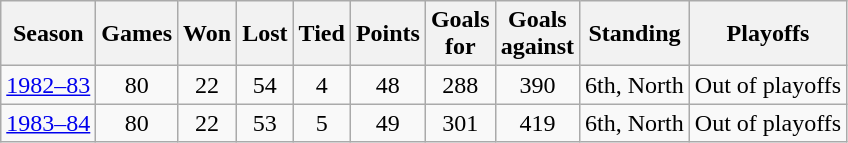<table class="wikitable" style="text-align:center">
<tr>
<th>Season</th>
<th>Games</th>
<th>Won</th>
<th>Lost</th>
<th>Tied</th>
<th>Points</th>
<th>Goals<br>for</th>
<th>Goals<br>against</th>
<th>Standing</th>
<th>Playoffs</th>
</tr>
<tr>
<td><a href='#'>1982–83</a></td>
<td>80</td>
<td>22</td>
<td>54</td>
<td>4</td>
<td>48</td>
<td>288</td>
<td>390</td>
<td>6th, North</td>
<td>Out of playoffs</td>
</tr>
<tr>
<td><a href='#'>1983–84</a></td>
<td>80</td>
<td>22</td>
<td>53</td>
<td>5</td>
<td>49</td>
<td>301</td>
<td>419</td>
<td>6th, North</td>
<td>Out of playoffs</td>
</tr>
</table>
